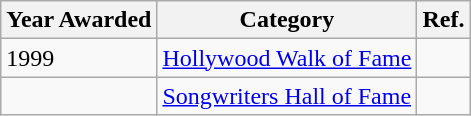<table class="wikitable">
<tr>
<th>Year Awarded</th>
<th>Category</th>
<th>Ref.</th>
</tr>
<tr>
<td>1999</td>
<td><a href='#'>Hollywood Walk of Fame</a></td>
<td></td>
</tr>
<tr>
<td></td>
<td><a href='#'>Songwriters Hall of Fame</a></td>
<td></td>
</tr>
</table>
